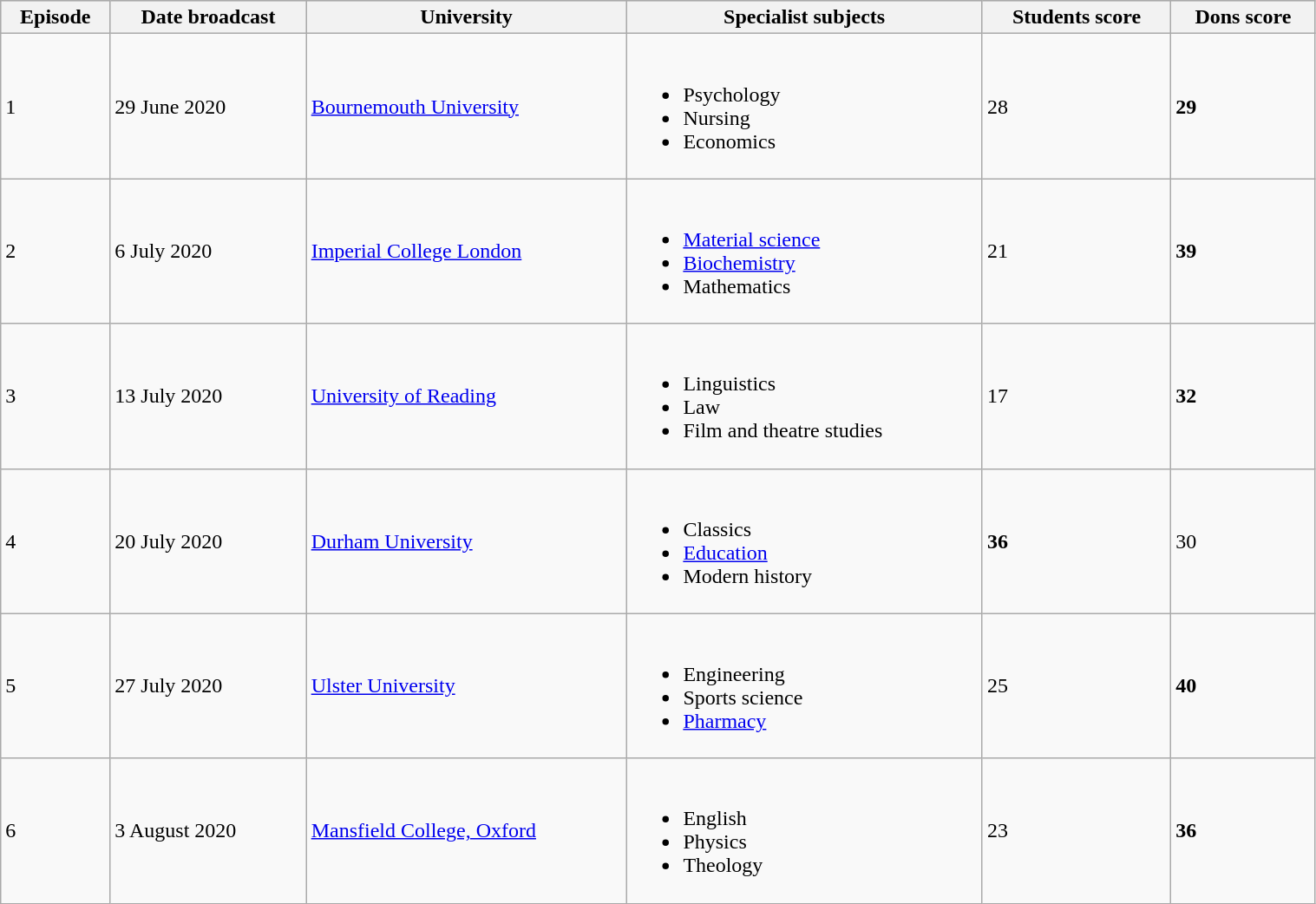<table class="wikitable" width="80%">
<tr bgcolor="#cccccc">
<th>Episode</th>
<th>Date broadcast</th>
<th>University</th>
<th>Specialist subjects</th>
<th>Students score</th>
<th>Dons score</th>
</tr>
<tr>
<td>1</td>
<td>29 June 2020</td>
<td><a href='#'>Bournemouth University</a></td>
<td><br><ul><li>Psychology</li><li>Nursing</li><li>Economics</li></ul></td>
<td>28</td>
<td><strong>29</strong></td>
</tr>
<tr>
<td>2</td>
<td>6 July 2020</td>
<td><a href='#'>Imperial College London</a></td>
<td><br><ul><li><a href='#'>Material science</a></li><li><a href='#'>Biochemistry</a></li><li>Mathematics</li></ul></td>
<td>21</td>
<td><strong>39</strong></td>
</tr>
<tr>
<td>3</td>
<td>13 July 2020</td>
<td><a href='#'>University of Reading</a></td>
<td><br><ul><li>Linguistics</li><li>Law</li><li>Film and theatre studies</li></ul></td>
<td>17</td>
<td><strong>32</strong></td>
</tr>
<tr>
<td>4</td>
<td>20 July 2020</td>
<td><a href='#'>Durham University</a></td>
<td><br><ul><li>Classics</li><li><a href='#'>Education</a></li><li>Modern history</li></ul></td>
<td><strong>36</strong></td>
<td>30</td>
</tr>
<tr>
<td>5</td>
<td>27 July 2020</td>
<td><a href='#'>Ulster University</a></td>
<td><br><ul><li>Engineering</li><li>Sports science</li><li><a href='#'>Pharmacy</a></li></ul></td>
<td>25</td>
<td><strong>40</strong></td>
</tr>
<tr>
<td>6</td>
<td>3 August 2020</td>
<td><a href='#'>Mansfield College, Oxford</a></td>
<td><br><ul><li>English</li><li>Physics</li><li>Theology</li></ul></td>
<td>23</td>
<td><strong>36</strong></td>
</tr>
</table>
